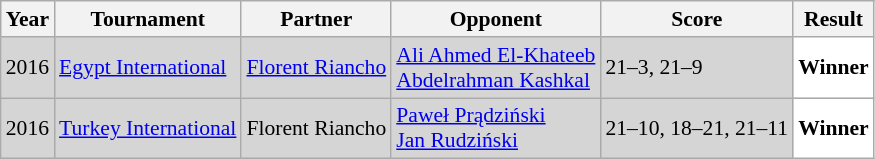<table class="sortable wikitable" style="font-size: 90%;">
<tr>
<th>Year</th>
<th>Tournament</th>
<th>Partner</th>
<th>Opponent</th>
<th>Score</th>
<th>Result</th>
</tr>
<tr style="background:#D5D5D5">
<td align="center">2016</td>
<td align="left"><a href='#'>Egypt International</a></td>
<td align="left"> <a href='#'>Florent Riancho</a></td>
<td align="left"> <a href='#'>Ali Ahmed El-Khateeb</a><br> <a href='#'>Abdelrahman Kashkal</a></td>
<td align="left">21–3, 21–9</td>
<td style="text-align:left; background:white"> <strong>Winner</strong></td>
</tr>
<tr style="background:#D5D5D5">
<td align="center">2016</td>
<td align="left"><a href='#'>Turkey International</a></td>
<td align="left"> Florent Riancho</td>
<td align="left"> <a href='#'>Paweł Prądziński</a><br> <a href='#'>Jan Rudziński</a></td>
<td align="left">21–10, 18–21, 21–11</td>
<td style="text-align:left; background:white"> <strong>Winner</strong></td>
</tr>
</table>
